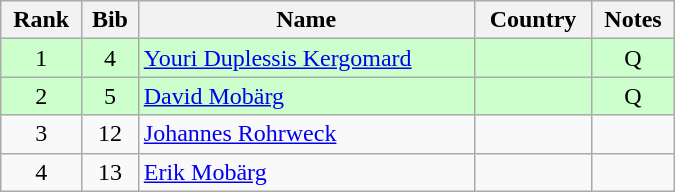<table class="wikitable" style="text-align:center; width:450px">
<tr>
<th>Rank</th>
<th>Bib</th>
<th>Name</th>
<th>Country</th>
<th>Notes</th>
</tr>
<tr bgcolor=ccffcc>
<td>1</td>
<td>4</td>
<td align=left><a href='#'>Youri Duplessis Kergomard</a></td>
<td align=left></td>
<td>Q</td>
</tr>
<tr bgcolor=ccffcc>
<td>2</td>
<td>5</td>
<td align=left><a href='#'>David Mobärg</a></td>
<td align=left></td>
<td>Q</td>
</tr>
<tr>
<td>3</td>
<td>12</td>
<td align=left><a href='#'>Johannes Rohrweck</a></td>
<td align=left></td>
<td></td>
</tr>
<tr>
<td>4</td>
<td>13</td>
<td align=left><a href='#'>Erik Mobärg</a></td>
<td align=left></td>
<td></td>
</tr>
</table>
